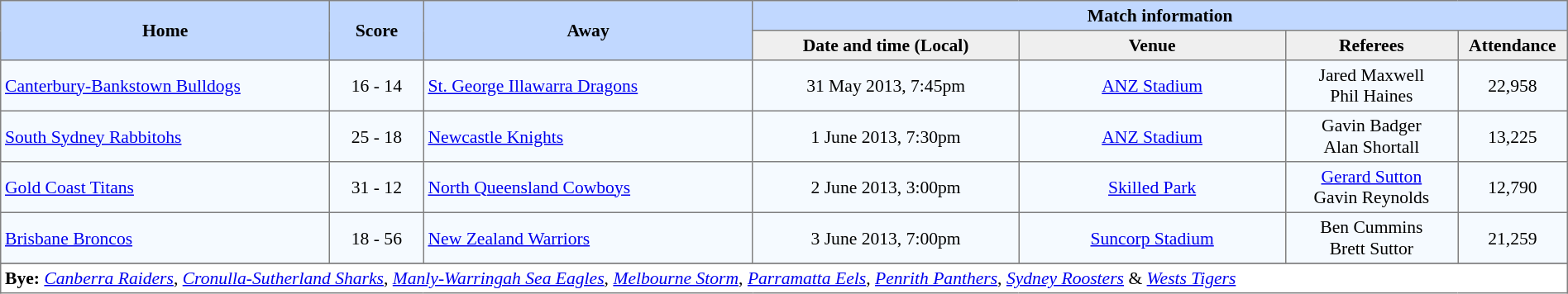<table border="1" cellpadding="3" cellspacing="0" style="border-collapse:collapse; font-size:90%; width:100%;">
<tr style="background:#c1d8ff;">
<th rowspan="2" style="width:21%;">Home</th>
<th rowspan="2" style="width:6%;">Score</th>
<th rowspan="2" style="width:21%;">Away</th>
<th colspan=6>Match information</th>
</tr>
<tr style="background:#efefef;">
<th width=17%>Date and time (Local)</th>
<th width=17%>Venue</th>
<th width=11%>Referees</th>
<th width=7%>Attendance</th>
</tr>
<tr style="text-align:center; background:#f5faff;">
<td align=left> <a href='#'>Canterbury-Bankstown Bulldogs</a></td>
<td>16 - 14</td>
<td align=left> <a href='#'>St. George Illawarra Dragons</a></td>
<td>31 May 2013, 7:45pm</td>
<td><a href='#'>ANZ Stadium</a></td>
<td>Jared Maxwell<br>Phil Haines</td>
<td>22,958</td>
</tr>
<tr style="text-align:center; background:#f5faff;">
<td align=left> <a href='#'>South Sydney Rabbitohs</a></td>
<td>25 - 18</td>
<td align=left> <a href='#'>Newcastle Knights</a></td>
<td>1 June 2013, 7:30pm</td>
<td><a href='#'>ANZ Stadium</a></td>
<td>Gavin Badger<br>Alan Shortall</td>
<td>13,225</td>
</tr>
<tr style="text-align:center; background:#f5faff;">
<td align=left> <a href='#'>Gold Coast Titans</a></td>
<td>31 - 12</td>
<td align=left> <a href='#'>North Queensland Cowboys</a></td>
<td>2 June 2013, 3:00pm</td>
<td><a href='#'>Skilled Park</a></td>
<td><a href='#'>Gerard Sutton</a><br>Gavin Reynolds</td>
<td>12,790</td>
</tr>
<tr style="text-align:center; background:#f5faff;">
<td align=left> <a href='#'>Brisbane Broncos</a></td>
<td>18 - 56</td>
<td align=left> <a href='#'>New Zealand Warriors</a></td>
<td>3 June 2013, 7:00pm</td>
<td><a href='#'>Suncorp Stadium</a></td>
<td>Ben Cummins<br>Brett Suttor</td>
<td>21,259</td>
</tr>
<tr style="text-align:center; background:#f5faff;">
</tr>
<tr>
<td colspan="7" align="left"><strong>Bye:</strong> <em><a href='#'>Canberra Raiders</a></em>, <em><a href='#'>Cronulla-Sutherland Sharks</a></em>, <em><a href='#'>Manly-Warringah Sea Eagles</a></em>, <em><a href='#'>Melbourne Storm</a></em>, <em><a href='#'>Parramatta Eels</a></em>, <em><a href='#'>Penrith Panthers</a></em>, <em><a href='#'>Sydney Roosters</a></em> & <em><a href='#'>Wests Tigers</a></em></td>
</tr>
</table>
